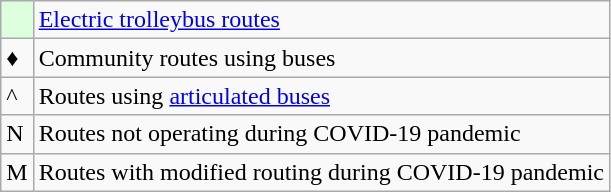<table class="wikitable">
<tr>
<td style="background: #ddffdd; vertical-align: top;"></td>
<td><a href='#'>Electric trolleybus routes</a></td>
</tr>
<tr>
<td>♦</td>
<td>Community routes using  buses</td>
</tr>
<tr>
<td>^</td>
<td>Routes using  <a href='#'>articulated buses</a></td>
</tr>
<tr>
<td>N</td>
<td>Routes not operating during COVID-19 pandemic</td>
</tr>
<tr>
<td>M</td>
<td>Routes with modified routing during COVID-19 pandemic</td>
</tr>
</table>
